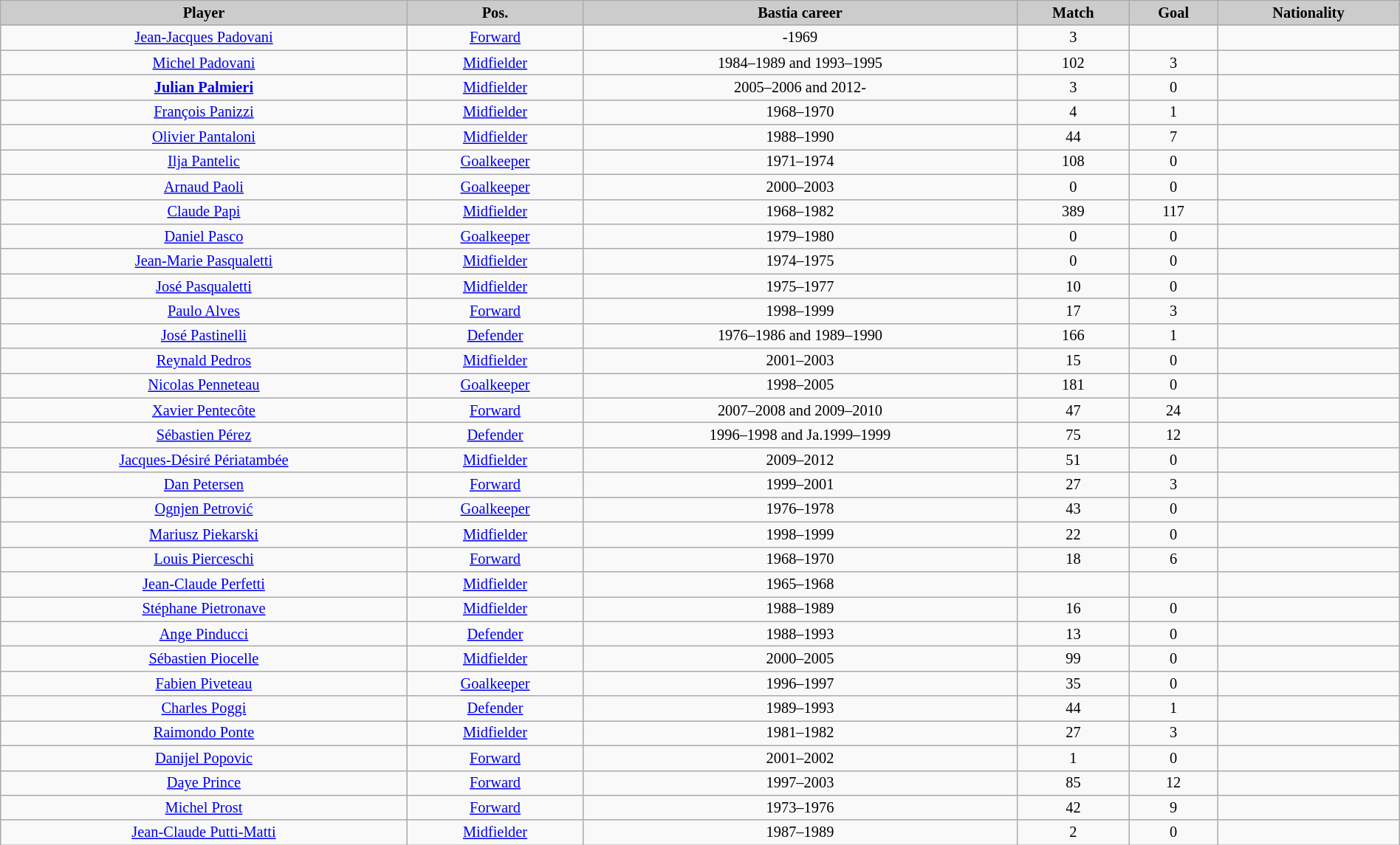<table cellpadding="4" cellspacing="0" border="1" width="100%" style="text-align: center; font-size: 85%; border: gray solid 1px; border-collapse: collapse;" class="wikitable sortable">
<tr bgcolor="#CCCCCC">
<td align="center"><strong>Player</strong></td>
<td align="center"><strong>Pos.</strong></td>
<td align="center"><strong>Bastia career</strong></td>
<td align="center"><strong>Match</strong></td>
<td align="center"><strong>Goal</strong></td>
<td align="center"><strong>Nationality</strong></td>
</tr>
<tr>
<td><a href='#'>Jean-Jacques Padovani</a></td>
<td><a href='#'>Forward</a></td>
<td>-1969</td>
<td>3</td>
<td></td>
<td></td>
</tr>
<tr>
<td><a href='#'>Michel Padovani</a></td>
<td><a href='#'>Midfielder</a></td>
<td>1984–1989 and 1993–1995</td>
<td>102</td>
<td>3</td>
<td></td>
</tr>
<tr>
<td><strong><a href='#'>Julian Palmieri</a></strong></td>
<td><a href='#'>Midfielder</a></td>
<td>2005–2006 and 2012-</td>
<td>3</td>
<td>0</td>
<td></td>
</tr>
<tr>
<td><a href='#'>François Panizzi</a></td>
<td><a href='#'>Midfielder</a></td>
<td>1968–1970</td>
<td>4</td>
<td>1</td>
<td></td>
</tr>
<tr>
<td><a href='#'>Olivier Pantaloni</a></td>
<td><a href='#'>Midfielder</a></td>
<td>1988–1990</td>
<td>44</td>
<td>7</td>
<td></td>
</tr>
<tr>
<td><a href='#'>Ilja Pantelic</a></td>
<td><a href='#'>Goalkeeper</a></td>
<td>1971–1974</td>
<td>108</td>
<td>0</td>
<td></td>
</tr>
<tr>
<td><a href='#'>Arnaud Paoli</a></td>
<td><a href='#'>Goalkeeper</a></td>
<td>2000–2003</td>
<td>0</td>
<td>0</td>
<td></td>
</tr>
<tr>
<td><a href='#'>Claude Papi</a></td>
<td><a href='#'>Midfielder</a></td>
<td>1968–1982</td>
<td>389</td>
<td>117</td>
<td></td>
</tr>
<tr>
<td><a href='#'>Daniel Pasco</a></td>
<td><a href='#'>Goalkeeper</a></td>
<td>1979–1980</td>
<td>0</td>
<td>0</td>
<td></td>
</tr>
<tr>
<td><a href='#'>Jean-Marie Pasqualetti</a></td>
<td><a href='#'>Midfielder</a></td>
<td>1974–1975</td>
<td>0</td>
<td>0</td>
<td></td>
</tr>
<tr>
<td><a href='#'>José Pasqualetti</a></td>
<td><a href='#'>Midfielder</a></td>
<td>1975–1977</td>
<td>10</td>
<td>0</td>
<td></td>
</tr>
<tr>
<td><a href='#'>Paulo Alves</a></td>
<td><a href='#'>Forward</a></td>
<td>1998–1999</td>
<td>17</td>
<td>3</td>
<td></td>
</tr>
<tr>
<td><a href='#'>José Pastinelli</a></td>
<td><a href='#'>Defender</a></td>
<td>1976–1986 and 1989–1990</td>
<td>166</td>
<td>1</td>
<td></td>
</tr>
<tr>
<td><a href='#'>Reynald Pedros</a></td>
<td><a href='#'>Midfielder</a></td>
<td>2001–2003</td>
<td>15</td>
<td>0</td>
<td></td>
</tr>
<tr>
<td><a href='#'>Nicolas Penneteau</a></td>
<td><a href='#'>Goalkeeper</a></td>
<td>1998–2005</td>
<td>181</td>
<td>0</td>
<td></td>
</tr>
<tr>
<td><a href='#'>Xavier Pentecôte</a></td>
<td><a href='#'>Forward</a></td>
<td>2007–2008 and 2009–2010</td>
<td>47</td>
<td>24</td>
<td></td>
</tr>
<tr>
<td><a href='#'>Sébastien Pérez</a></td>
<td><a href='#'>Defender</a></td>
<td>1996–1998 and Ja.1999–1999</td>
<td>75</td>
<td>12</td>
<td></td>
</tr>
<tr>
<td><a href='#'>Jacques-Désiré Périatambée</a></td>
<td><a href='#'>Midfielder</a></td>
<td>2009–2012</td>
<td>51</td>
<td>0</td>
<td></td>
</tr>
<tr>
<td><a href='#'>Dan Petersen</a></td>
<td><a href='#'>Forward</a></td>
<td>1999–2001</td>
<td>27</td>
<td>3</td>
<td></td>
</tr>
<tr>
<td><a href='#'>Ognjen Petrović</a></td>
<td><a href='#'>Goalkeeper</a></td>
<td>1976–1978</td>
<td>43</td>
<td>0</td>
<td></td>
</tr>
<tr>
<td><a href='#'>Mariusz Piekarski</a></td>
<td><a href='#'>Midfielder</a></td>
<td>1998–1999</td>
<td>22</td>
<td>0</td>
<td></td>
</tr>
<tr>
<td><a href='#'>Louis Pierceschi</a></td>
<td><a href='#'>Forward</a></td>
<td>1968–1970</td>
<td>18</td>
<td>6</td>
<td></td>
</tr>
<tr>
<td><a href='#'>Jean-Claude Perfetti</a></td>
<td><a href='#'>Midfielder</a></td>
<td>1965–1968</td>
<td></td>
<td></td>
<td></td>
</tr>
<tr>
<td><a href='#'>Stéphane Pietronave</a></td>
<td><a href='#'>Midfielder</a></td>
<td>1988–1989</td>
<td>16</td>
<td>0</td>
<td></td>
</tr>
<tr>
<td><a href='#'>Ange Pinducci</a></td>
<td><a href='#'>Defender</a></td>
<td>1988–1993</td>
<td>13</td>
<td>0</td>
<td></td>
</tr>
<tr>
<td><a href='#'>Sébastien Piocelle</a></td>
<td><a href='#'>Midfielder</a></td>
<td>2000–2005</td>
<td>99</td>
<td>0</td>
<td></td>
</tr>
<tr>
<td><a href='#'>Fabien Piveteau</a></td>
<td><a href='#'>Goalkeeper</a></td>
<td>1996–1997</td>
<td>35</td>
<td>0</td>
<td></td>
</tr>
<tr>
<td><a href='#'>Charles Poggi</a></td>
<td><a href='#'>Defender</a></td>
<td>1989–1993</td>
<td>44</td>
<td>1</td>
<td></td>
</tr>
<tr>
<td><a href='#'>Raimondo Ponte</a></td>
<td><a href='#'>Midfielder</a></td>
<td>1981–1982</td>
<td>27</td>
<td>3</td>
<td></td>
</tr>
<tr>
<td><a href='#'>Danijel Popovic</a></td>
<td><a href='#'>Forward</a></td>
<td>2001–2002</td>
<td>1</td>
<td>0</td>
<td></td>
</tr>
<tr>
<td><a href='#'>Daye Prince</a></td>
<td><a href='#'>Forward</a></td>
<td>1997–2003</td>
<td>85</td>
<td>12</td>
<td></td>
</tr>
<tr>
<td><a href='#'>Michel Prost</a></td>
<td><a href='#'>Forward</a></td>
<td>1973–1976</td>
<td>42</td>
<td>9</td>
<td></td>
</tr>
<tr>
<td><a href='#'>Jean-Claude Putti-Matti</a></td>
<td><a href='#'>Midfielder</a></td>
<td>1987–1989</td>
<td>2</td>
<td>0</td>
<td></td>
</tr>
</table>
